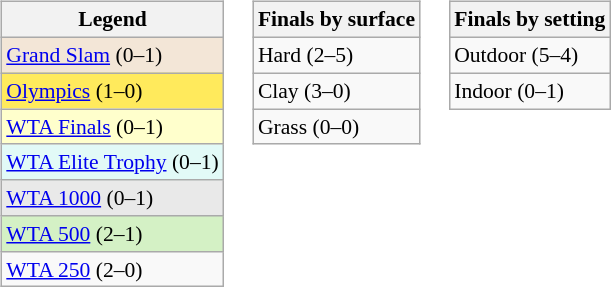<table>
<tr valign=top>
<td><br><table class="wikitable" style=font-size:90%>
<tr>
<th>Legend</th>
</tr>
<tr style="background:#f3e6d7;">
<td><a href='#'>Grand Slam</a> (0–1)</td>
</tr>
<tr style="background:#ffea5c;">
<td><a href='#'>Olympics</a> (1–0)</td>
</tr>
<tr style="background:#ffffcc;">
<td><a href='#'>WTA Finals</a> (0–1)</td>
</tr>
<tr style="background:#e2faf7;">
<td><a href='#'>WTA Elite Trophy</a> (0–1)</td>
</tr>
<tr style="background:#e9e9e9;">
<td><a href='#'>WTA 1000</a> (0–1)</td>
</tr>
<tr style="background:#d4f1c5;">
<td><a href='#'>WTA 500</a> (2–1)</td>
</tr>
<tr>
<td><a href='#'>WTA 250</a> (2–0)</td>
</tr>
</table>
</td>
<td><br><table class="wikitable" style=font-size:90%>
<tr>
<th>Finals by surface</th>
</tr>
<tr>
<td>Hard (2–5)</td>
</tr>
<tr>
<td>Clay (3–0)</td>
</tr>
<tr>
<td>Grass (0–0)</td>
</tr>
</table>
</td>
<td><br><table class="wikitable" style=font-size:90%>
<tr>
<th>Finals by setting</th>
</tr>
<tr>
<td>Outdoor (5–4)</td>
</tr>
<tr>
<td>Indoor (0–1)</td>
</tr>
</table>
</td>
</tr>
</table>
